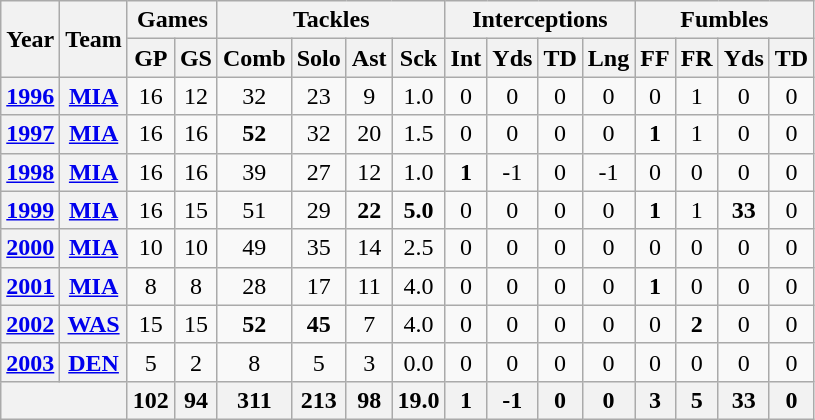<table class="wikitable" style="text-align:center">
<tr>
<th rowspan="2">Year</th>
<th rowspan="2">Team</th>
<th colspan="2">Games</th>
<th colspan="4">Tackles</th>
<th colspan="4">Interceptions</th>
<th colspan="4">Fumbles</th>
</tr>
<tr>
<th>GP</th>
<th>GS</th>
<th>Comb</th>
<th>Solo</th>
<th>Ast</th>
<th>Sck</th>
<th>Int</th>
<th>Yds</th>
<th>TD</th>
<th>Lng</th>
<th>FF</th>
<th>FR</th>
<th>Yds</th>
<th>TD</th>
</tr>
<tr>
<th><a href='#'>1996</a></th>
<th><a href='#'>MIA</a></th>
<td>16</td>
<td>12</td>
<td>32</td>
<td>23</td>
<td>9</td>
<td>1.0</td>
<td>0</td>
<td>0</td>
<td>0</td>
<td>0</td>
<td>0</td>
<td>1</td>
<td>0</td>
<td>0</td>
</tr>
<tr>
<th><a href='#'>1997</a></th>
<th><a href='#'>MIA</a></th>
<td>16</td>
<td>16</td>
<td><strong>52</strong></td>
<td>32</td>
<td>20</td>
<td>1.5</td>
<td>0</td>
<td>0</td>
<td>0</td>
<td>0</td>
<td><strong>1</strong></td>
<td>1</td>
<td>0</td>
<td>0</td>
</tr>
<tr>
<th><a href='#'>1998</a></th>
<th><a href='#'>MIA</a></th>
<td>16</td>
<td>16</td>
<td>39</td>
<td>27</td>
<td>12</td>
<td>1.0</td>
<td><strong>1</strong></td>
<td>-1</td>
<td>0</td>
<td>-1</td>
<td>0</td>
<td>0</td>
<td>0</td>
<td>0</td>
</tr>
<tr>
<th><a href='#'>1999</a></th>
<th><a href='#'>MIA</a></th>
<td>16</td>
<td>15</td>
<td>51</td>
<td>29</td>
<td><strong>22</strong></td>
<td><strong>5.0</strong></td>
<td>0</td>
<td>0</td>
<td>0</td>
<td>0</td>
<td><strong>1</strong></td>
<td>1</td>
<td><strong>33</strong></td>
<td>0</td>
</tr>
<tr>
<th><a href='#'>2000</a></th>
<th><a href='#'>MIA</a></th>
<td>10</td>
<td>10</td>
<td>49</td>
<td>35</td>
<td>14</td>
<td>2.5</td>
<td>0</td>
<td>0</td>
<td>0</td>
<td>0</td>
<td>0</td>
<td>0</td>
<td>0</td>
<td>0</td>
</tr>
<tr>
<th><a href='#'>2001</a></th>
<th><a href='#'>MIA</a></th>
<td>8</td>
<td>8</td>
<td>28</td>
<td>17</td>
<td>11</td>
<td>4.0</td>
<td>0</td>
<td>0</td>
<td>0</td>
<td>0</td>
<td><strong>1</strong></td>
<td>0</td>
<td>0</td>
<td>0</td>
</tr>
<tr>
<th><a href='#'>2002</a></th>
<th><a href='#'>WAS</a></th>
<td>15</td>
<td>15</td>
<td><strong>52</strong></td>
<td><strong>45</strong></td>
<td>7</td>
<td>4.0</td>
<td>0</td>
<td>0</td>
<td>0</td>
<td>0</td>
<td>0</td>
<td><strong>2</strong></td>
<td>0</td>
<td>0</td>
</tr>
<tr>
<th><a href='#'>2003</a></th>
<th><a href='#'>DEN</a></th>
<td>5</td>
<td>2</td>
<td>8</td>
<td>5</td>
<td>3</td>
<td>0.0</td>
<td>0</td>
<td>0</td>
<td>0</td>
<td>0</td>
<td>0</td>
<td>0</td>
<td>0</td>
<td>0</td>
</tr>
<tr>
<th colspan="2"></th>
<th>102</th>
<th>94</th>
<th>311</th>
<th>213</th>
<th>98</th>
<th>19.0</th>
<th>1</th>
<th>-1</th>
<th>0</th>
<th>0</th>
<th>3</th>
<th>5</th>
<th>33</th>
<th>0</th>
</tr>
</table>
